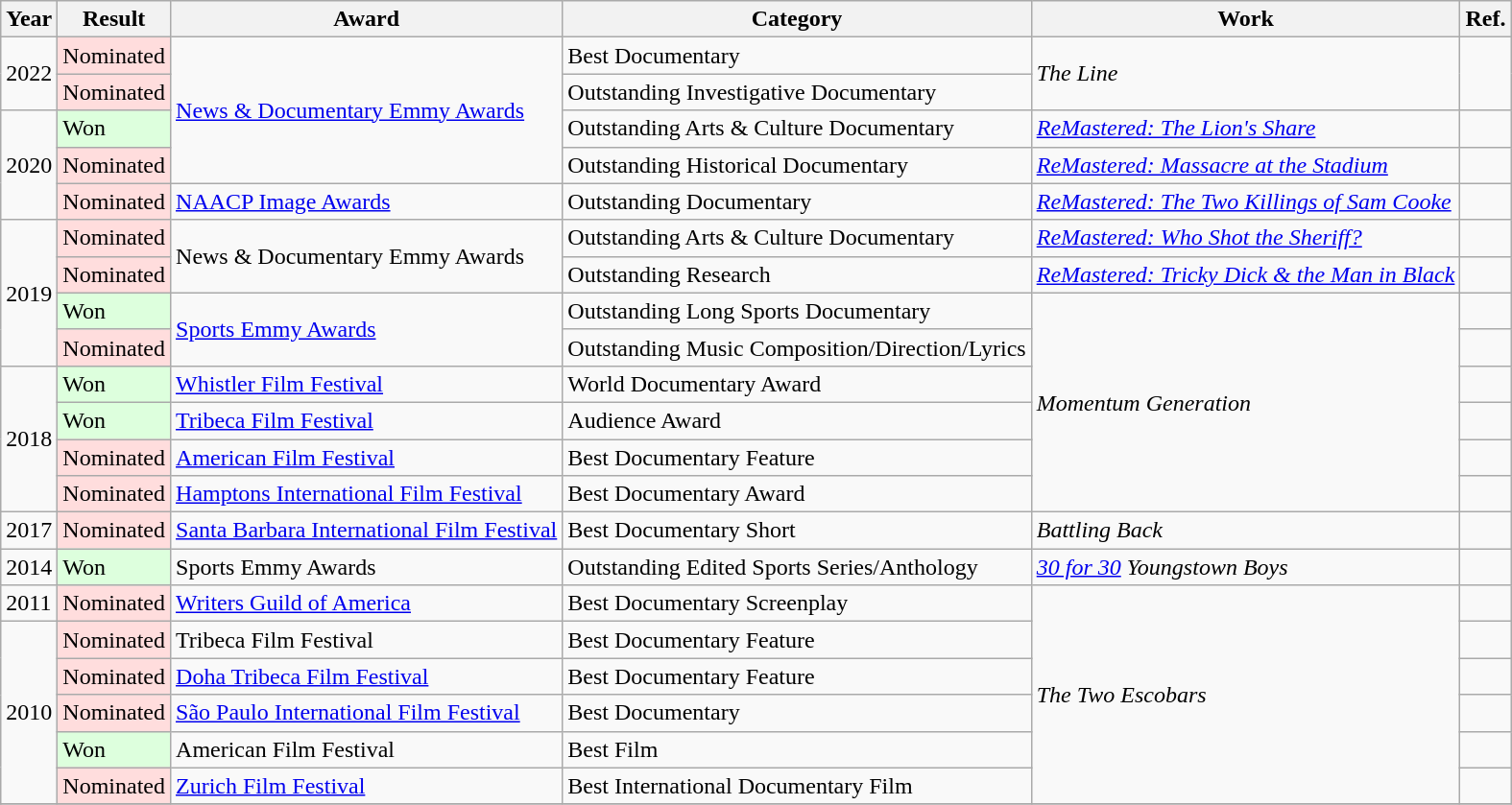<table class="wikitable">
<tr>
<th>Year</th>
<th>Result</th>
<th>Award</th>
<th>Category</th>
<th>Work</th>
<th>Ref.</th>
</tr>
<tr>
<td rowspan="2">2022</td>
<td style="background: #ffdddd">Nominated</td>
<td rowspan="4"><a href='#'>News & Documentary Emmy Awards</a></td>
<td>Best Documentary</td>
<td rowspan="2"><em>The Line</em></td>
<td rowspan="2"></td>
</tr>
<tr>
<td style="background: #ffdddd">Nominated</td>
<td>Outstanding Investigative Documentary</td>
</tr>
<tr>
<td rowspan="3">2020</td>
<td style="background: #ddffdd">Won</td>
<td>Outstanding Arts & Culture Documentary</td>
<td><em><a href='#'>ReMastered: The Lion's Share</a></em></td>
<td></td>
</tr>
<tr>
<td style="background: #ffdddd">Nominated</td>
<td>Outstanding Historical Documentary</td>
<td><em><a href='#'>ReMastered: Massacre at the Stadium</a></em></td>
<td></td>
</tr>
<tr>
<td style="background: #ffdddd">Nominated</td>
<td><a href='#'>NAACP Image Awards</a></td>
<td>Outstanding Documentary</td>
<td><em><a href='#'>ReMastered: The Two Killings of Sam Cooke</a></em></td>
<td></td>
</tr>
<tr>
<td rowspan="4">2019</td>
<td style="background: #ffdddd">Nominated</td>
<td rowspan="2">News & Documentary Emmy Awards</td>
<td>Outstanding Arts & Culture Documentary</td>
<td><em><a href='#'>ReMastered: Who Shot the Sheriff?</a></em></td>
<td></td>
</tr>
<tr>
<td style="background: #ffdddd">Nominated</td>
<td>Outstanding Research</td>
<td><em><a href='#'>ReMastered: Tricky Dick & the Man in Black</a></em></td>
<td></td>
</tr>
<tr>
<td style="background: #ddffdd">Won</td>
<td rowspan="2"><a href='#'>Sports Emmy Awards</a></td>
<td>Outstanding Long Sports Documentary</td>
<td rowspan="6"><em>Momentum Generation</em></td>
<td></td>
</tr>
<tr>
<td style="background: #ffdddd">Nominated</td>
<td>Outstanding Music Composition/Direction/Lyrics</td>
<td></td>
</tr>
<tr>
<td rowspan="4">2018</td>
<td style="background: #ddffdd">Won</td>
<td><a href='#'>Whistler Film Festival</a></td>
<td>World Documentary Award</td>
<td></td>
</tr>
<tr>
<td style="background: #ddffdd">Won</td>
<td><a href='#'>Tribeca Film Festival</a></td>
<td>Audience Award</td>
<td></td>
</tr>
<tr>
<td style="background: #ffdddd">Nominated</td>
<td><a href='#'>American Film Festival</a></td>
<td>Best Documentary Feature</td>
<td></td>
</tr>
<tr>
<td style="background: #ffdddd">Nominated</td>
<td><a href='#'>Hamptons International Film Festival</a></td>
<td>Best Documentary Award</td>
<td></td>
</tr>
<tr>
<td>2017</td>
<td style="background: #ffdddd">Nominated</td>
<td><a href='#'>Santa Barbara International Film Festival</a></td>
<td>Best Documentary Short</td>
<td><em>Battling Back</em></td>
<td></td>
</tr>
<tr>
<td>2014</td>
<td style="background: #ddffdd">Won</td>
<td>Sports Emmy Awards</td>
<td>Outstanding Edited Sports Series/Anthology</td>
<td><em><a href='#'>30 for 30</a></em> <em>Youngstown Boys</em></td>
<td></td>
</tr>
<tr>
<td>2011</td>
<td style="background: #ffdddd">Nominated</td>
<td><a href='#'>Writers Guild of America</a></td>
<td>Best Documentary Screenplay</td>
<td rowspan="6"><em>The Two Escobars</em></td>
<td></td>
</tr>
<tr>
<td rowspan="5">2010</td>
<td style="background: #ffdddd">Nominated</td>
<td>Tribeca Film Festival</td>
<td>Best Documentary Feature</td>
<td></td>
</tr>
<tr>
<td style="background: #ffdddd">Nominated</td>
<td><a href='#'>Doha Tribeca Film Festival</a></td>
<td>Best Documentary Feature</td>
<td></td>
</tr>
<tr>
<td style="background: #ffdddd">Nominated</td>
<td><a href='#'>São Paulo International Film Festival</a></td>
<td>Best Documentary</td>
<td></td>
</tr>
<tr>
<td style="background: #ddffdd">Won</td>
<td>American Film Festival</td>
<td>Best Film</td>
<td></td>
</tr>
<tr>
<td style="background: #ffdddd">Nominated</td>
<td><a href='#'>Zurich Film Festival</a></td>
<td>Best International Documentary Film</td>
<td></td>
</tr>
<tr>
</tr>
</table>
